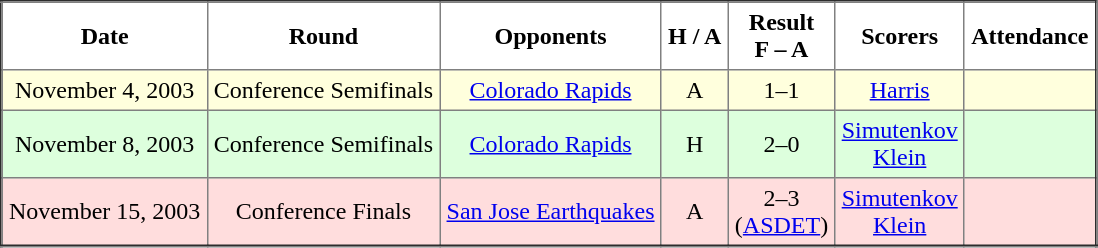<table border="2" cellpadding="4" style="border-collapse:collapse; text-align:center;">
<tr>
<th><strong>Date</strong></th>
<th><strong>Round</strong></th>
<th><strong>Opponents</strong></th>
<th><strong>H / A</strong></th>
<th><strong>Result<br>F – A</strong></th>
<th><strong>Scorers</strong></th>
<th><strong>Attendance</strong></th>
</tr>
<tr bgcolor="#ffffdd">
<td>November 4, 2003</td>
<td>Conference Semifinals</td>
<td><a href='#'>Colorado Rapids</a></td>
<td>A</td>
<td>1–1</td>
<td><a href='#'>Harris</a></td>
<td></td>
</tr>
<tr bgcolor="#ddffdd">
<td>November 8, 2003</td>
<td>Conference Semifinals</td>
<td><a href='#'>Colorado Rapids</a></td>
<td>H</td>
<td>2–0</td>
<td><a href='#'>Simutenkov</a> <br> <a href='#'>Klein</a></td>
<td></td>
</tr>
<tr bgcolor="#ffdddd">
<td>November 15, 2003</td>
<td>Conference Finals</td>
<td><a href='#'>San Jose Earthquakes</a></td>
<td>A</td>
<td>2–3 <br>(<a href='#'>ASDET</a>)</td>
<td><a href='#'>Simutenkov</a> <br> <a href='#'>Klein</a></td>
<td></td>
</tr>
</table>
